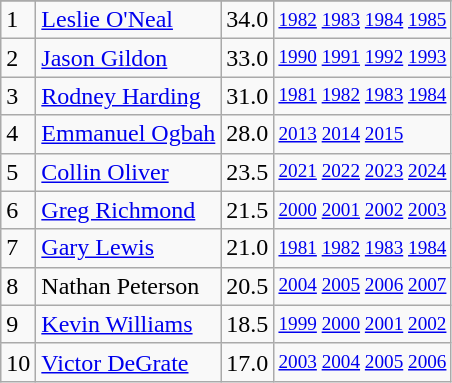<table class="wikitable">
<tr>
</tr>
<tr>
<td>1</td>
<td><a href='#'>Leslie O'Neal</a></td>
<td>34.0</td>
<td style="font-size:80%;"><a href='#'>1982</a> <a href='#'>1983</a> <a href='#'>1984</a> <a href='#'>1985</a></td>
</tr>
<tr>
<td>2</td>
<td><a href='#'>Jason Gildon</a></td>
<td>33.0</td>
<td style="font-size:80%;"><a href='#'>1990</a> <a href='#'>1991</a> <a href='#'>1992</a> <a href='#'>1993</a></td>
</tr>
<tr>
<td>3</td>
<td><a href='#'>Rodney Harding</a></td>
<td>31.0</td>
<td style="font-size:80%;"><a href='#'>1981</a> <a href='#'>1982</a> <a href='#'>1983</a> <a href='#'>1984</a></td>
</tr>
<tr>
<td>4</td>
<td><a href='#'>Emmanuel Ogbah</a></td>
<td>28.0</td>
<td style="font-size:80%;"><a href='#'>2013</a> <a href='#'>2014</a> <a href='#'>2015</a></td>
</tr>
<tr>
<td>5</td>
<td><a href='#'>Collin Oliver</a></td>
<td>23.5</td>
<td style="font-size:80%;"><a href='#'>2021</a> <a href='#'>2022</a> <a href='#'>2023</a> <a href='#'>2024</a></td>
</tr>
<tr>
<td>6</td>
<td><a href='#'>Greg Richmond</a></td>
<td>21.5</td>
<td style="font-size:80%;"><a href='#'>2000</a> <a href='#'>2001</a> <a href='#'>2002</a> <a href='#'>2003</a></td>
</tr>
<tr>
<td>7</td>
<td><a href='#'>Gary Lewis</a></td>
<td>21.0</td>
<td style="font-size:80%;"><a href='#'>1981</a> <a href='#'>1982</a> <a href='#'>1983</a> <a href='#'>1984</a></td>
</tr>
<tr>
<td>8</td>
<td>Nathan Peterson</td>
<td>20.5</td>
<td style="font-size:80%;"><a href='#'>2004</a> <a href='#'>2005</a> <a href='#'>2006</a> <a href='#'>2007</a></td>
</tr>
<tr>
<td>9</td>
<td><a href='#'>Kevin Williams</a></td>
<td>18.5</td>
<td style="font-size:80%;"><a href='#'>1999</a> <a href='#'>2000</a> <a href='#'>2001</a> <a href='#'>2002</a></td>
</tr>
<tr>
<td>10</td>
<td><a href='#'>Victor DeGrate</a></td>
<td>17.0</td>
<td style="font-size:80%;"><a href='#'>2003</a> <a href='#'>2004</a> <a href='#'>2005</a> <a href='#'>2006</a></td>
</tr>
</table>
